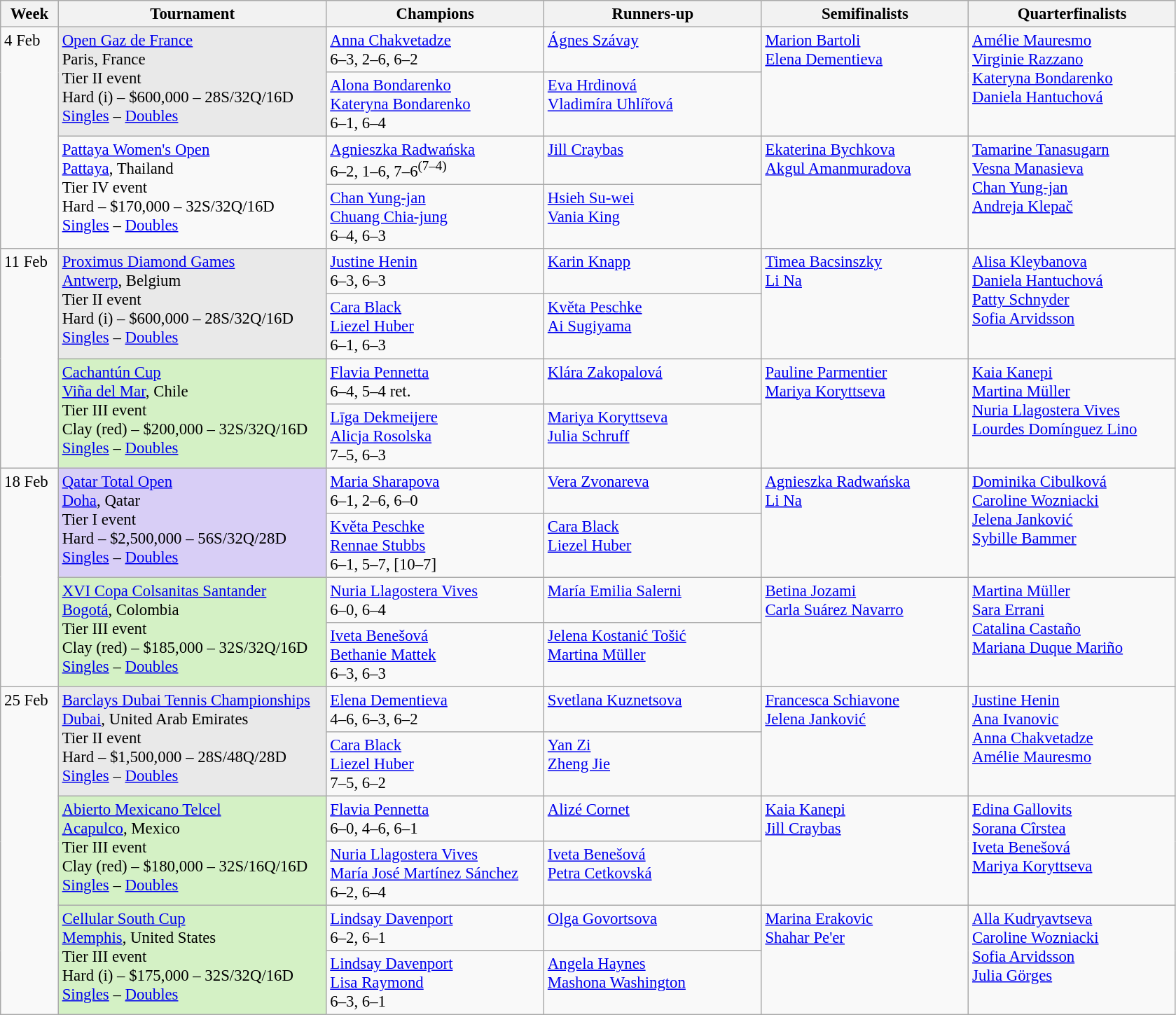<table class=wikitable style=font-size:95%>
<tr>
<th style="width:48px;">Week</th>
<th style="width:248px;">Tournament</th>
<th style="width:200px;">Champions</th>
<th style="width:200px;">Runners-up</th>
<th style="width:190px;">Semifinalists</th>
<th style="width:190px;">Quarterfinalists</th>
</tr>
<tr valign="top">
<td rowspan=4>4 Feb</td>
<td rowspan=2 style="background:#e9e9e9;"><a href='#'>Open Gaz de France</a><br> Paris, France <br>Tier II event<br>Hard (i) – $600,000 – 28S/32Q/16D<br><a href='#'>Singles</a> – <a href='#'>Doubles</a></td>
<td> <a href='#'>Anna Chakvetadze</a> <br> 6–3, 2–6, 6–2</td>
<td> <a href='#'>Ágnes Szávay</a></td>
<td rowspan=2> <a href='#'>Marion Bartoli</a><br>  <a href='#'>Elena Dementieva</a></td>
<td rowspan=2> <a href='#'>Amélie Mauresmo</a> <br>  <a href='#'>Virginie Razzano</a> <br>  <a href='#'>Kateryna Bondarenko</a> <br>  <a href='#'>Daniela Hantuchová</a></td>
</tr>
<tr valign="top">
<td> <a href='#'>Alona Bondarenko</a> <br>  <a href='#'>Kateryna Bondarenko</a> <br> 6–1, 6–4</td>
<td> <a href='#'>Eva Hrdinová</a> <br>  <a href='#'>Vladimíra Uhlířová</a></td>
</tr>
<tr valign="top">
<td rowspan=2><a href='#'>Pattaya Women's Open</a><br> <a href='#'>Pattaya</a>, Thailand <br>Tier IV event<br>Hard – $170,000 – 32S/32Q/16D<br><a href='#'>Singles</a> – <a href='#'>Doubles</a></td>
<td> <a href='#'>Agnieszka Radwańska</a><br>6–2, 1–6, 7–6<sup>(7–4)</sup></td>
<td> <a href='#'>Jill Craybas</a></td>
<td rowspan=2> <a href='#'>Ekaterina Bychkova</a> <br>  <a href='#'>Akgul Amanmuradova</a></td>
<td rowspan=2> <a href='#'>Tamarine Tanasugarn</a> <br>  <a href='#'>Vesna Manasieva</a> <br>  <a href='#'>Chan Yung-jan</a> <br>  <a href='#'>Andreja Klepač</a></td>
</tr>
<tr valign="top">
<td> <a href='#'>Chan Yung-jan</a> <br>  <a href='#'>Chuang Chia-jung</a> <br> 6–4, 6–3</td>
<td> <a href='#'>Hsieh Su-wei</a> <br>  <a href='#'>Vania King</a></td>
</tr>
<tr valign="top">
<td rowspan=4>11 Feb</td>
<td rowspan=2 style="background:#e9e9e9;"><a href='#'>Proximus Diamond Games</a><br> <a href='#'>Antwerp</a>, Belgium <br>Tier II event<br>Hard (i) – $600,000 – 28S/32Q/16D<br><a href='#'>Singles</a> – <a href='#'>Doubles</a></td>
<td> <a href='#'>Justine Henin</a><br>6–3, 6–3</td>
<td> <a href='#'>Karin Knapp</a></td>
<td rowspan=2> <a href='#'>Timea Bacsinszky</a><br> <a href='#'>Li Na</a></td>
<td rowspan=2> <a href='#'>Alisa Kleybanova</a> <br>  <a href='#'>Daniela Hantuchová</a> <br>  <a href='#'>Patty Schnyder</a> <br>  <a href='#'>Sofia Arvidsson</a></td>
</tr>
<tr valign="top">
<td> <a href='#'>Cara Black</a> <br>  <a href='#'>Liezel Huber</a> <br>6–1, 6–3</td>
<td> <a href='#'>Květa Peschke</a> <br>  <a href='#'>Ai Sugiyama</a></td>
</tr>
<tr valign="top">
<td rowspan=2 style="background:#d4f1c5;"><a href='#'>Cachantún Cup</a><br> <a href='#'>Viña del Mar</a>, Chile <br>Tier III event<br>Clay (red) – $200,000 – 32S/32Q/16D<br><a href='#'>Singles</a> – <a href='#'>Doubles</a></td>
<td> <a href='#'>Flavia Pennetta</a><br>6–4, 5–4 ret.</td>
<td> <a href='#'>Klára Zakopalová</a></td>
<td rowspan=2> <a href='#'>Pauline Parmentier</a><br>  <a href='#'>Mariya Koryttseva</a></td>
<td rowspan=2> <a href='#'>Kaia Kanepi</a><br> <a href='#'>Martina Müller</a><br> <a href='#'>Nuria Llagostera Vives</a> <br> <a href='#'>Lourdes Domínguez Lino</a></td>
</tr>
<tr valign="top">
<td> <a href='#'>Līga Dekmeijere</a> <br>  <a href='#'>Alicja Rosolska</a><br>7–5, 6–3</td>
<td> <a href='#'>Mariya Koryttseva</a> <br>  <a href='#'>Julia Schruff</a></td>
</tr>
<tr valign="top">
<td rowspan=4>18 Feb</td>
<td rowspan=2 style="background:#d8cef6;"><a href='#'>Qatar Total Open</a> <br> <a href='#'>Doha</a>, Qatar <br>Tier I event<br>Hard – $2,500,000 – 56S/32Q/28D<br><a href='#'>Singles</a> – <a href='#'>Doubles</a></td>
<td> <a href='#'>Maria Sharapova</a><br>6–1, 2–6, 6–0</td>
<td> <a href='#'>Vera Zvonareva</a></td>
<td rowspan=2> <a href='#'>Agnieszka Radwańska</a> <br>  <a href='#'>Li Na</a></td>
<td rowspan=2> <a href='#'>Dominika Cibulková</a><br>  <a href='#'>Caroline Wozniacki</a><br> <a href='#'>Jelena Janković</a><br>  <a href='#'>Sybille Bammer</a></td>
</tr>
<tr valign="top">
<td> <a href='#'>Květa Peschke</a> <br>  <a href='#'>Rennae Stubbs</a><br> 6–1, 5–7, [10–7]</td>
<td> <a href='#'>Cara Black</a> <br>  <a href='#'>Liezel Huber</a></td>
</tr>
<tr valign="top">
<td rowspan=2 style="background:#d4f1c5;"><a href='#'>XVI Copa Colsanitas Santander</a><br> <a href='#'>Bogotá</a>, Colombia <br>Tier III event<br>Clay (red) – $185,000 – 32S/32Q/16D<br><a href='#'>Singles</a> – <a href='#'>Doubles</a></td>
<td> <a href='#'>Nuria Llagostera Vives</a><br>6–0, 6–4</td>
<td> <a href='#'>María Emilia Salerni</a></td>
<td rowspan=2> <a href='#'>Betina Jozami</a> <br>  <a href='#'>Carla Suárez Navarro</a></td>
<td rowspan=2> <a href='#'>Martina Müller</a><br>  <a href='#'>Sara Errani</a> <br> <a href='#'>Catalina Castaño</a><br>  <a href='#'>Mariana Duque Mariño</a></td>
</tr>
<tr valign="top">
<td> <a href='#'>Iveta Benešová</a> <br>  <a href='#'>Bethanie Mattek</a><br>6–3, 6–3</td>
<td> <a href='#'>Jelena Kostanić Tošić</a> <br>  <a href='#'>Martina Müller</a></td>
</tr>
<tr valign="top">
<td rowspan=6>25 Feb</td>
<td rowspan=2 style="background:#e9e9e9;"><a href='#'>Barclays Dubai Tennis Championships</a><br> <a href='#'>Dubai</a>, United Arab Emirates <br>Tier II event<br>Hard – $1,500,000 – 28S/48Q/28D<br><a href='#'>Singles</a> – <a href='#'>Doubles</a></td>
<td> <a href='#'>Elena Dementieva</a><br>4–6, 6–3, 6–2</td>
<td> <a href='#'>Svetlana Kuznetsova</a></td>
<td rowspan=2> <a href='#'>Francesca Schiavone</a><br> <a href='#'>Jelena Janković</a></td>
<td rowspan=2> <a href='#'>Justine Henin</a> <br> <a href='#'>Ana Ivanovic</a>  <br> <a href='#'>Anna Chakvetadze</a> <br> <a href='#'>Amélie Mauresmo</a></td>
</tr>
<tr valign="top">
<td> <a href='#'>Cara Black</a> <br>  <a href='#'>Liezel Huber</a><br>7–5, 6–2</td>
<td>  <a href='#'>Yan Zi</a> <br>  <a href='#'>Zheng Jie</a></td>
</tr>
<tr valign="top">
<td rowspan=2 style="background:#d4f1c5;"><a href='#'>Abierto Mexicano Telcel</a><br> <a href='#'>Acapulco</a>, Mexico <br>Tier III event<br>Clay (red) – $180,000 – 32S/16Q/16D<br><a href='#'>Singles</a> – <a href='#'>Doubles</a></td>
<td> <a href='#'>Flavia Pennetta</a><br>6–0, 4–6, 6–1</td>
<td> <a href='#'>Alizé Cornet</a></td>
<td rowspan=2> <a href='#'>Kaia Kanepi</a><br> <a href='#'>Jill Craybas</a></td>
<td rowspan=2> <a href='#'>Edina Gallovits</a><br> <a href='#'>Sorana Cîrstea</a><br> <a href='#'>Iveta Benešová</a><br> <a href='#'>Mariya Koryttseva</a></td>
</tr>
<tr valign="top">
<td> <a href='#'>Nuria Llagostera Vives</a> <br>  <a href='#'>María José Martínez Sánchez</a> <br> 6–2, 6–4</td>
<td> <a href='#'>Iveta Benešová</a> <br>  <a href='#'>Petra Cetkovská</a></td>
</tr>
<tr valign="top">
<td rowspan=2 style="background:#d4f1c5;"><a href='#'>Cellular South Cup</a><br> <a href='#'>Memphis</a>, United States<br>Tier III event<br>Hard (i) – $175,000 – 32S/32Q/16D<br><a href='#'>Singles</a> – <a href='#'>Doubles</a></td>
<td> <a href='#'>Lindsay Davenport</a><br> 6–2, 6–1</td>
<td> <a href='#'>Olga Govortsova</a></td>
<td rowspan=2> <a href='#'>Marina Erakovic</a><br> <a href='#'>Shahar Pe'er</a></td>
<td rowspan=2> <a href='#'>Alla Kudryavtseva</a><br> <a href='#'>Caroline Wozniacki</a><br> <a href='#'>Sofia Arvidsson</a><br>  <a href='#'>Julia Görges</a></td>
</tr>
<tr valign="top">
<td> <a href='#'>Lindsay Davenport</a> <br>  <a href='#'>Lisa Raymond</a><br> 6–3, 6–1</td>
<td> <a href='#'>Angela Haynes</a> <br>  <a href='#'>Mashona Washington</a></td>
</tr>
</table>
